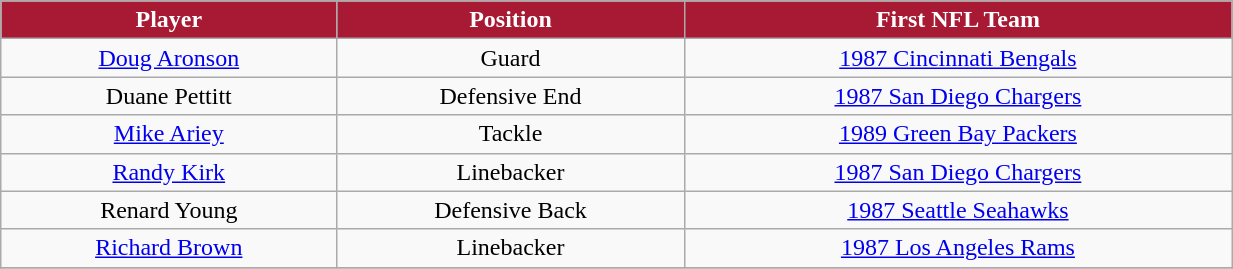<table class="wikitable" width="65%">
<tr>
<th style="background:#A81933;color:#FFFFFF;">Player</th>
<th style="background:#A81933;color:#FFFFFF;">Position</th>
<th style="background:#A81933;color:#FFFFFF;">First NFL Team</th>
</tr>
<tr align="center" bgcolor="">
<td><a href='#'>Doug Aronson</a></td>
<td>Guard</td>
<td><a href='#'>1987 Cincinnati Bengals</a></td>
</tr>
<tr align="center" bgcolor="">
<td>Duane Pettitt</td>
<td>Defensive End</td>
<td><a href='#'>1987 San Diego Chargers</a></td>
</tr>
<tr align="center" bgcolor="">
<td><a href='#'>Mike Ariey</a></td>
<td>Tackle</td>
<td><a href='#'>1989 Green Bay Packers</a></td>
</tr>
<tr align="center" bgcolor="">
<td><a href='#'>Randy Kirk</a></td>
<td>Linebacker</td>
<td><a href='#'>1987 San Diego Chargers</a></td>
</tr>
<tr align="center" bgcolor="">
<td>Renard Young</td>
<td>Defensive Back</td>
<td><a href='#'>1987 Seattle Seahawks</a></td>
</tr>
<tr align="center" bgcolor="">
<td><a href='#'>Richard Brown</a></td>
<td>Linebacker</td>
<td><a href='#'>1987 Los Angeles Rams</a></td>
</tr>
<tr align="center" bgcolor="">
</tr>
</table>
